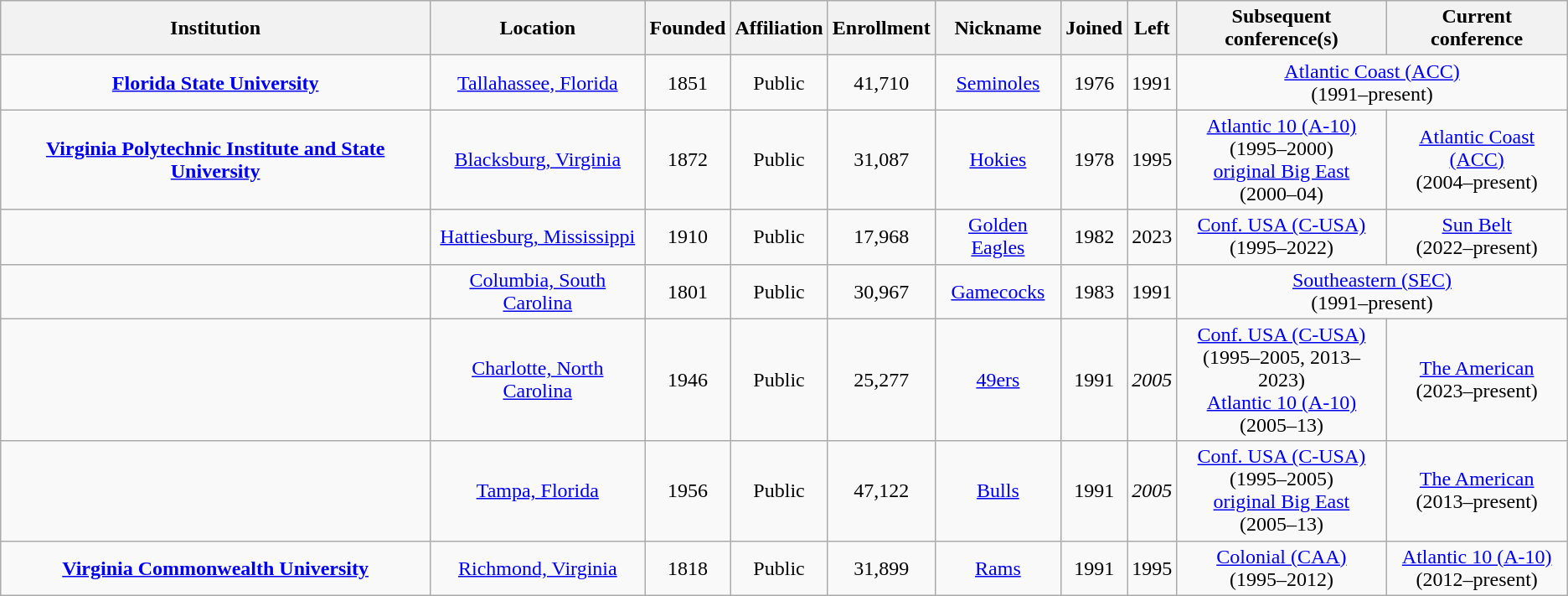<table class="wikitable sortable"  style="text-align: center;">
<tr>
<th>Institution</th>
<th>Location</th>
<th>Founded</th>
<th>Affiliation</th>
<th>Enrollment</th>
<th>Nickname</th>
<th>Joined</th>
<th>Left</th>
<th>Subsequent<br>conference(s)</th>
<th>Current<br>conference</th>
</tr>
<tr>
<td><strong><a href='#'>Florida State University</a></strong></td>
<td><a href='#'>Tallahassee, Florida</a></td>
<td>1851</td>
<td>Public</td>
<td>41,710</td>
<td><a href='#'>Seminoles</a></td>
<td>1976</td>
<td>1991</td>
<td colspan="2"><a href='#'>Atlantic Coast (ACC)</a><br>(1991–present)</td>
</tr>
<tr>
<td><strong><a href='#'>Virginia Polytechnic Institute and State University</a></strong></td>
<td><a href='#'>Blacksburg, Virginia</a></td>
<td>1872</td>
<td>Public</td>
<td>31,087</td>
<td><a href='#'>Hokies</a></td>
<td>1978</td>
<td>1995</td>
<td><a href='#'>Atlantic 10 (A-10)</a><br>(1995–2000)<br><a href='#'>original Big East</a><br>(2000–04)</td>
<td><a href='#'>Atlantic Coast (ACC)</a><br>(2004–present)</td>
</tr>
<tr>
<td></td>
<td><a href='#'>Hattiesburg, Mississippi</a></td>
<td>1910</td>
<td>Public</td>
<td>17,968</td>
<td><a href='#'>Golden Eagles</a></td>
<td>1982</td>
<td>2023</td>
<td><a href='#'>Conf. USA (C-USA)</a><br>(1995–2022)</td>
<td><a href='#'>Sun Belt</a><br>(2022–present)</td>
</tr>
<tr>
<td></td>
<td><a href='#'>Columbia, South Carolina</a></td>
<td>1801</td>
<td>Public</td>
<td>30,967</td>
<td><a href='#'>Gamecocks</a></td>
<td>1983</td>
<td>1991</td>
<td colspan="2"><a href='#'>Southeastern (SEC)</a><br>(1991–present)</td>
</tr>
<tr>
<td></td>
<td><a href='#'>Charlotte, North Carolina</a></td>
<td>1946</td>
<td>Public</td>
<td>25,277</td>
<td><a href='#'>49ers</a></td>
<td>1991</td>
<td><em>2005</em></td>
<td><a href='#'>Conf. USA (C-USA)</a><br>(1995–2005, 2013–2023)<br><a href='#'>Atlantic 10 (A-10)</a><br>(2005–13)</td>
<td><a href='#'>The American</a><br>(2023–present)</td>
</tr>
<tr>
<td></td>
<td><a href='#'>Tampa, Florida</a></td>
<td>1956</td>
<td>Public</td>
<td>47,122</td>
<td><a href='#'>Bulls</a></td>
<td>1991</td>
<td><em>2005</em></td>
<td><a href='#'>Conf. USA (C-USA)</a><br>(1995–2005)<br><a href='#'>original Big East</a><br>(2005–13)</td>
<td><a href='#'>The American</a><br>(2013–present)</td>
</tr>
<tr>
<td><strong><a href='#'>Virginia Commonwealth University</a></strong></td>
<td><a href='#'>Richmond, Virginia</a></td>
<td>1818</td>
<td>Public</td>
<td>31,899</td>
<td><a href='#'>Rams</a></td>
<td>1991</td>
<td>1995</td>
<td><a href='#'>Colonial (CAA)</a><br>(1995–2012)</td>
<td><a href='#'>Atlantic 10 (A-10)</a><br>(2012–present)</td>
</tr>
</table>
